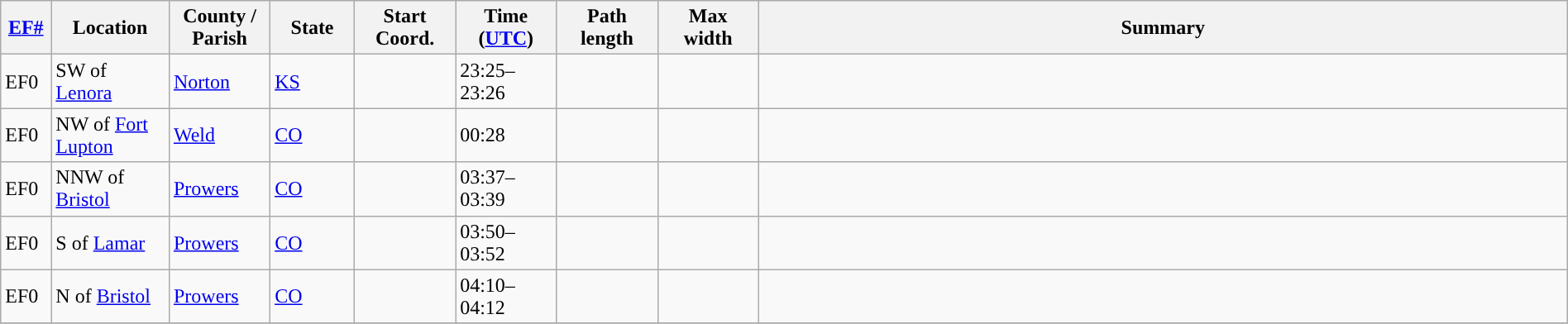<table class="wikitable sortable" style="width:100%;">
<tr>
<th scope="col"  style="width:3%; text-align:center;"><a href='#'>EF#</a></th>
<th scope="col"  style="width:7%; text-align:center;" class="unsortable">Location</th>
<th scope="col"  style="width:6%; text-align:center;" class="unsortable">County / Parish</th>
<th scope="col"  style="width:5%; text-align:center;">State</th>
<th scope="col"  style="width:6%; text-align:center;">Start Coord.</th>
<th scope="col"  style="width:6%; text-align:center;">Time (<a href='#'>UTC</a>)</th>
<th scope="col"  style="width:6%; text-align:center;">Path length</th>
<th scope="col"  style="width:6%; text-align:center;">Max width</th>
<th scope="col" class="unsortable" style="width:48%; text-align:center;">Summary</th>
</tr>
<tr>
<td>EF0</td>
<td>SW of <a href='#'>Lenora</a></td>
<td><a href='#'>Norton</a></td>
<td><a href='#'>KS</a></td>
<td></td>
<td>23:25–23:26</td>
<td></td>
<td></td>
<td></td>
</tr>
<tr>
<td>EF0</td>
<td>NW of <a href='#'>Fort Lupton</a></td>
<td><a href='#'>Weld</a></td>
<td><a href='#'>CO</a></td>
<td></td>
<td>00:28</td>
<td></td>
<td></td>
<td></td>
</tr>
<tr>
<td>EF0</td>
<td>NNW of <a href='#'>Bristol</a></td>
<td><a href='#'>Prowers</a></td>
<td><a href='#'>CO</a></td>
<td></td>
<td>03:37–03:39</td>
<td></td>
<td></td>
<td></td>
</tr>
<tr>
<td>EF0</td>
<td>S of <a href='#'>Lamar</a></td>
<td><a href='#'>Prowers</a></td>
<td><a href='#'>CO</a></td>
<td></td>
<td>03:50–03:52</td>
<td></td>
<td></td>
<td></td>
</tr>
<tr>
<td>EF0</td>
<td>N of <a href='#'>Bristol</a></td>
<td><a href='#'>Prowers</a></td>
<td><a href='#'>CO</a></td>
<td></td>
<td>04:10–04:12</td>
<td></td>
<td></td>
<td></td>
</tr>
<tr>
</tr>
</table>
